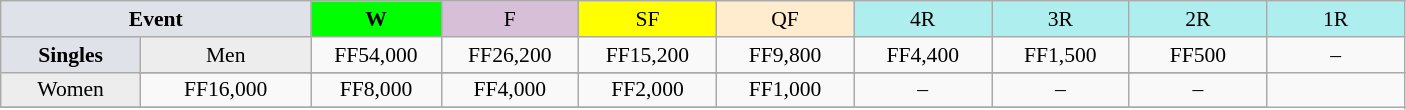<table class=wikitable style=font-size:90%;text-align:center>
<tr>
<td width=200 colspan=2 bgcolor=#dfe2e9><strong>Event</strong></td>
<td width=80 bgcolor=lime><strong>W</strong></td>
<td width=85 bgcolor=#D8BFD8>F</td>
<td width=85 bgcolor=#FFFF00>SF</td>
<td width=85 bgcolor=#ffebcd>QF</td>
<td width=85 bgcolor=#afeeee>4R</td>
<td width=85 bgcolor=#afeeee>3R</td>
<td width=85 bgcolor=#afeeee>2R</td>
<td width=85 bgcolor=#afeeee>1R</td>
</tr>
<tr>
<td rowspan=2 bgcolor=#dfe2e9><strong>Singles</strong> </td>
<td bgcolor=#EDEDED>Men</td>
<td>FF54,000</td>
<td>FF26,200</td>
<td>FF15,200</td>
<td>FF9,800</td>
<td>FF4,400</td>
<td>FF1,500</td>
<td>FF500</td>
<td>–</td>
</tr>
<tr>
</tr>
<tr>
<td bgcolor=#EDEDED>Women</td>
<td>FF16,000</td>
<td>FF8,000</td>
<td>FF4,000</td>
<td>FF2,000</td>
<td>FF1,000</td>
<td>–</td>
<td>–</td>
<td>–</td>
</tr>
<tr>
</tr>
</table>
